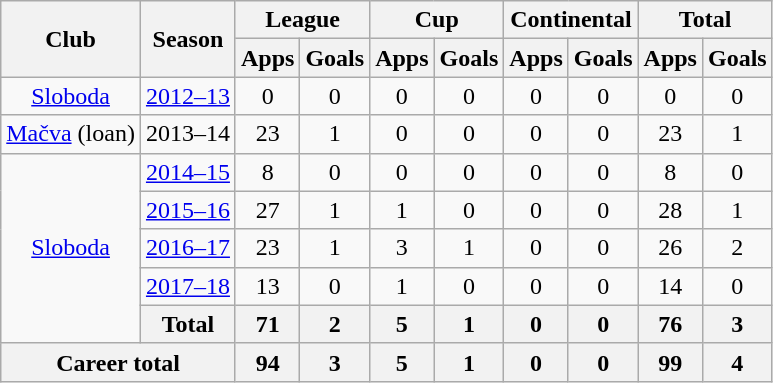<table class="wikitable" style="text-align:center">
<tr>
<th rowspan="2">Club</th>
<th rowspan="2">Season</th>
<th colspan="2">League</th>
<th colspan="2">Cup</th>
<th colspan="2">Continental</th>
<th colspan="2">Total</th>
</tr>
<tr>
<th>Apps</th>
<th>Goals</th>
<th>Apps</th>
<th>Goals</th>
<th>Apps</th>
<th>Goals</th>
<th>Apps</th>
<th>Goals</th>
</tr>
<tr>
<td><a href='#'>Sloboda</a></td>
<td><a href='#'>2012–13</a></td>
<td>0</td>
<td>0</td>
<td>0</td>
<td>0</td>
<td>0</td>
<td>0</td>
<td>0</td>
<td>0</td>
</tr>
<tr>
<td><a href='#'>Mačva</a> (loan)</td>
<td>2013–14</td>
<td>23</td>
<td>1</td>
<td>0</td>
<td>0</td>
<td>0</td>
<td>0</td>
<td>23</td>
<td>1</td>
</tr>
<tr>
<td rowspan="5"><a href='#'>Sloboda</a></td>
<td><a href='#'>2014–15</a></td>
<td>8</td>
<td>0</td>
<td>0</td>
<td>0</td>
<td>0</td>
<td>0</td>
<td>8</td>
<td>0</td>
</tr>
<tr>
<td><a href='#'>2015–16</a></td>
<td>27</td>
<td>1</td>
<td>1</td>
<td>0</td>
<td>0</td>
<td>0</td>
<td>28</td>
<td>1</td>
</tr>
<tr>
<td><a href='#'>2016–17</a></td>
<td>23</td>
<td>1</td>
<td>3</td>
<td>1</td>
<td>0</td>
<td>0</td>
<td>26</td>
<td>2</td>
</tr>
<tr>
<td><a href='#'>2017–18</a></td>
<td>13</td>
<td>0</td>
<td>1</td>
<td>0</td>
<td>0</td>
<td>0</td>
<td>14</td>
<td>0</td>
</tr>
<tr>
<th>Total</th>
<th>71</th>
<th>2</th>
<th>5</th>
<th>1</th>
<th>0</th>
<th>0</th>
<th>76</th>
<th>3</th>
</tr>
<tr>
<th colspan="2">Career total</th>
<th>94</th>
<th>3</th>
<th>5</th>
<th>1</th>
<th>0</th>
<th>0</th>
<th>99</th>
<th>4</th>
</tr>
</table>
